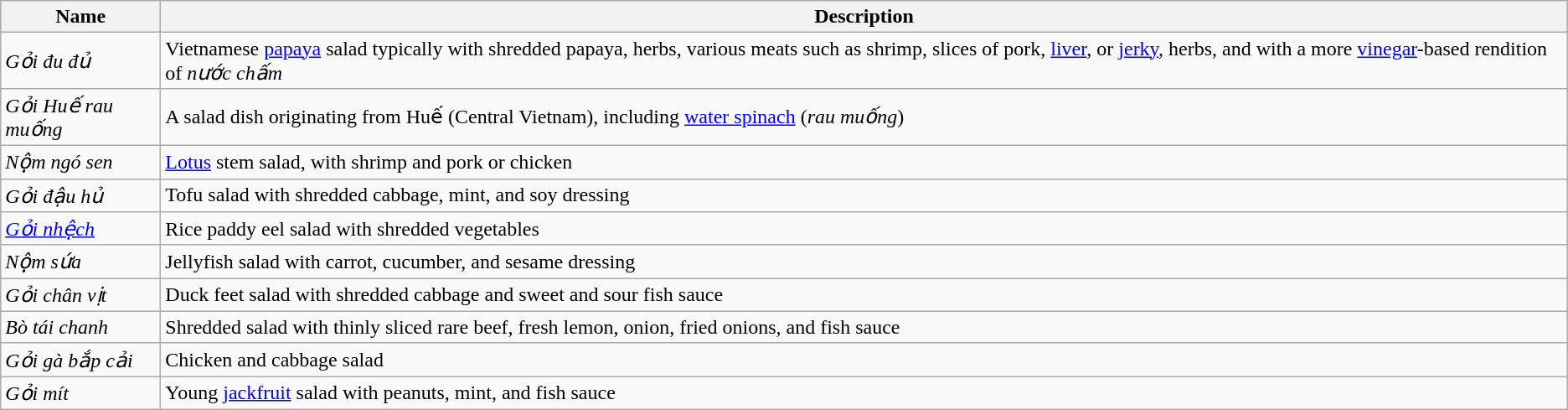<table class="wikitable">
<tr>
<th scope="col" style="width:120px;">Name</th>
<th>Description</th>
</tr>
<tr>
<td><em>Gỏi đu đủ</em></td>
<td>Vietnamese <a href='#'>papaya</a> salad typically with shredded papaya, herbs, various meats such as shrimp, slices of pork, <a href='#'>liver</a>, or <a href='#'>jerky</a>, herbs, and with a more <a href='#'>vinegar</a>-based rendition of <em>nước chấm</em></td>
</tr>
<tr>
<td><em>Gỏi Huế rau muống</em></td>
<td>A salad dish originating from Huế (Central Vietnam), including <a href='#'>water spinach</a> (<em>rau muống</em>)</td>
</tr>
<tr>
<td><em>Nộm ngó sen</em></td>
<td><a href='#'>Lotus</a> stem salad, with shrimp and pork or chicken</td>
</tr>
<tr>
<td><em>Gỏi đậu hủ</em></td>
<td>Tofu salad with shredded cabbage, mint, and soy dressing</td>
</tr>
<tr>
<td><em><a href='#'>Gỏi nhệch</a></em></td>
<td>Rice paddy eel salad with shredded vegetables</td>
</tr>
<tr>
<td><em>Nộm sứa</em></td>
<td>Jellyfish salad with carrot, cucumber, and sesame dressing</td>
</tr>
<tr>
<td><em>Gỏi chân vịt</em></td>
<td>Duck feet salad with shredded cabbage and sweet and sour fish sauce</td>
</tr>
<tr>
<td><em>Bò tái chanh</em></td>
<td>Shredded salad with thinly sliced rare beef, fresh lemon, onion, fried onions, and fish sauce</td>
</tr>
<tr>
<td><em>Gỏi gà bắp cải</em></td>
<td>Chicken and cabbage salad</td>
</tr>
<tr>
<td><em>Gỏi mít</em></td>
<td>Young <a href='#'>jackfruit</a> salad with peanuts, mint, and fish sauce</td>
</tr>
</table>
